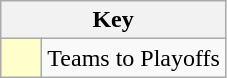<table class="wikitable" style="text-align: center;">
<tr>
<th colspan=2>Key</th>
</tr>
<tr>
<td style="background:#ffffcc; width:20px;"></td>
<td align=left>Teams to Playoffs</td>
</tr>
</table>
